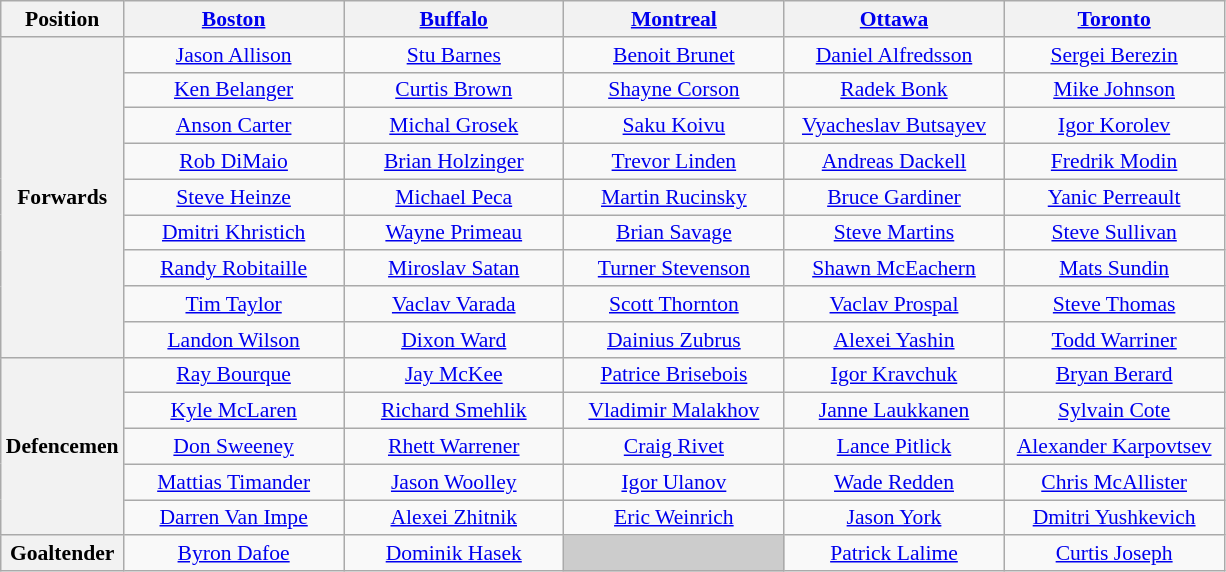<table class="wikitable" style="font-size:90%;text-align:center;">
<tr>
<th scope=col>Position</th>
<th scope=col width="140"><a href='#'>Boston</a></th>
<th scope=col width="140"><a href='#'>Buffalo</a></th>
<th scope=col width="140"><a href='#'>Montreal</a></th>
<th scope=col width="140"><a href='#'>Ottawa</a></th>
<th scope=col width="140"><a href='#'>Toronto</a></th>
</tr>
<tr>
<th scope="row" rowspan="9">Forwards</th>
<td><a href='#'>Jason Allison</a></td>
<td><a href='#'>Stu Barnes</a></td>
<td><a href='#'>Benoit Brunet</a></td>
<td><a href='#'>Daniel Alfredsson</a></td>
<td><a href='#'>Sergei Berezin</a></td>
</tr>
<tr>
<td><a href='#'>Ken Belanger</a></td>
<td><a href='#'>Curtis Brown</a></td>
<td><a href='#'>Shayne Corson</a></td>
<td><a href='#'>Radek Bonk</a></td>
<td><a href='#'>Mike Johnson</a></td>
</tr>
<tr>
<td><a href='#'>Anson Carter</a></td>
<td><a href='#'>Michal Grosek</a></td>
<td><a href='#'>Saku Koivu</a></td>
<td><a href='#'>Vyacheslav Butsayev</a></td>
<td><a href='#'>Igor Korolev</a></td>
</tr>
<tr>
<td><a href='#'>Rob DiMaio</a></td>
<td><a href='#'>Brian Holzinger</a></td>
<td><a href='#'>Trevor Linden</a></td>
<td><a href='#'>Andreas Dackell</a></td>
<td><a href='#'>Fredrik Modin</a></td>
</tr>
<tr>
<td><a href='#'>Steve Heinze</a></td>
<td><a href='#'>Michael Peca</a></td>
<td><a href='#'>Martin Rucinsky</a></td>
<td><a href='#'>Bruce Gardiner</a></td>
<td><a href='#'>Yanic Perreault</a></td>
</tr>
<tr>
<td><a href='#'>Dmitri Khristich</a></td>
<td><a href='#'>Wayne Primeau</a></td>
<td><a href='#'>Brian Savage</a></td>
<td><a href='#'>Steve Martins</a></td>
<td><a href='#'>Steve Sullivan</a></td>
</tr>
<tr>
<td><a href='#'>Randy Robitaille</a></td>
<td><a href='#'>Miroslav Satan</a></td>
<td><a href='#'>Turner Stevenson</a></td>
<td><a href='#'>Shawn McEachern</a></td>
<td><a href='#'>Mats Sundin</a></td>
</tr>
<tr>
<td><a href='#'>Tim Taylor</a></td>
<td><a href='#'>Vaclav Varada</a></td>
<td><a href='#'>Scott Thornton</a></td>
<td><a href='#'>Vaclav Prospal</a></td>
<td><a href='#'>Steve Thomas</a></td>
</tr>
<tr>
<td><a href='#'>Landon Wilson</a></td>
<td><a href='#'>Dixon Ward</a></td>
<td><a href='#'>Dainius Zubrus</a></td>
<td><a href='#'>Alexei Yashin</a></td>
<td><a href='#'>Todd Warriner</a></td>
</tr>
<tr>
<th scope="row" rowspan="5">Defencemen</th>
<td><a href='#'>Ray Bourque</a></td>
<td><a href='#'>Jay McKee</a></td>
<td><a href='#'>Patrice Brisebois</a></td>
<td><a href='#'>Igor Kravchuk</a></td>
<td><a href='#'>Bryan Berard</a></td>
</tr>
<tr>
<td><a href='#'>Kyle McLaren</a></td>
<td><a href='#'>Richard Smehlik</a></td>
<td><a href='#'>Vladimir Malakhov</a></td>
<td><a href='#'>Janne Laukkanen</a></td>
<td><a href='#'>Sylvain Cote</a></td>
</tr>
<tr>
<td><a href='#'>Don Sweeney</a></td>
<td><a href='#'>Rhett Warrener</a></td>
<td><a href='#'>Craig Rivet</a></td>
<td><a href='#'>Lance Pitlick</a></td>
<td><a href='#'>Alexander Karpovtsev</a></td>
</tr>
<tr>
<td><a href='#'>Mattias Timander</a></td>
<td><a href='#'>Jason Woolley</a></td>
<td><a href='#'>Igor Ulanov</a></td>
<td><a href='#'>Wade Redden</a></td>
<td><a href='#'>Chris McAllister</a></td>
</tr>
<tr>
<td><a href='#'>Darren Van Impe</a></td>
<td><a href='#'>Alexei Zhitnik</a></td>
<td><a href='#'>Eric Weinrich</a></td>
<td><a href='#'>Jason York</a></td>
<td><a href='#'>Dmitri Yushkevich</a></td>
</tr>
<tr>
<th scope="row">Goaltender</th>
<td><a href='#'>Byron Dafoe</a></td>
<td><a href='#'>Dominik Hasek</a></td>
<td style="background-color:#CCCCCC"></td>
<td><a href='#'>Patrick Lalime</a></td>
<td><a href='#'>Curtis Joseph</a></td>
</tr>
</table>
